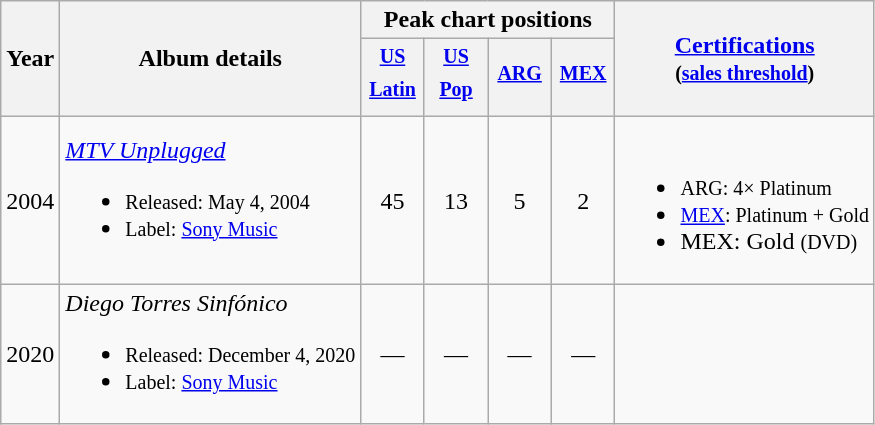<table class="wikitable">
<tr>
<th rowspan=2>Year</th>
<th rowspan=2>Album details</th>
<th colspan=4>Peak chart positions</th>
<th rowspan=2><a href='#'>Certifications</a><br><small>(<a href='#'>sales threshold</a>)</small></th>
</tr>
<tr>
<th width="35"><sup><a href='#'>US<br>Latin</a></sup><br></th>
<th width="35"><sup><a href='#'>US<br>Pop</a></sup><br></th>
<th width="35"><sup><a href='#'>ARG</a></sup><br></th>
<th width="35"><sup><a href='#'>MEX</a></sup><br></th>
</tr>
<tr>
<td>2004</td>
<td><em><a href='#'>MTV Unplugged</a></em><br><ul><li><small>Released: May 4, 2004</small></li><li><small>Label: <a href='#'>Sony Music</a></small></li></ul></td>
<td style="text-align:center;">45</td>
<td style="text-align:center;">13</td>
<td style="text-align:center;">5</td>
<td style="text-align:center;">2</td>
<td align=left><br><ul><li><small>ARG: 4× Platinum</small></li><li><small><a href='#'>MEX</a>: Platinum + Gold</small></li><li>MEX: Gold <small>(DVD)</small></li></ul></td>
</tr>
<tr>
<td>2020</td>
<td><em>Diego Torres Sinfónico</em><br><ul><li><small>Released: December 4, 2020</small></li><li><small>Label: <a href='#'>Sony Music</a></small></li></ul></td>
<td style="text-align:center;">—</td>
<td style="text-align:center;">—</td>
<td style="text-align:center;">—</td>
<td style="text-align:center;">—</td>
<td align=left></td>
</tr>
</table>
